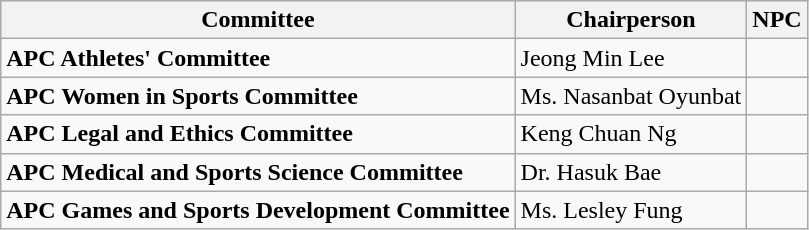<table class="wikitable">
<tr>
<th>Committee</th>
<th>Chairperson</th>
<th>NPC</th>
</tr>
<tr>
<td><strong>APC Athletes' Committee</strong></td>
<td>Jeong Min Lee</td>
<td></td>
</tr>
<tr>
<td><strong>APC Women in Sports Committee</strong></td>
<td>Ms. Nasanbat Oyunbat</td>
<td></td>
</tr>
<tr>
<td><strong>APC Legal and Ethics Committee</strong></td>
<td>Keng Chuan Ng</td>
<td></td>
</tr>
<tr>
<td><strong>APC Medical and Sports Science Committee</strong></td>
<td>Dr. Hasuk Bae</td>
<td></td>
</tr>
<tr>
<td><strong>APC Games and Sports Development Committee</strong></td>
<td>Ms. Lesley Fung</td>
<td></td>
</tr>
</table>
